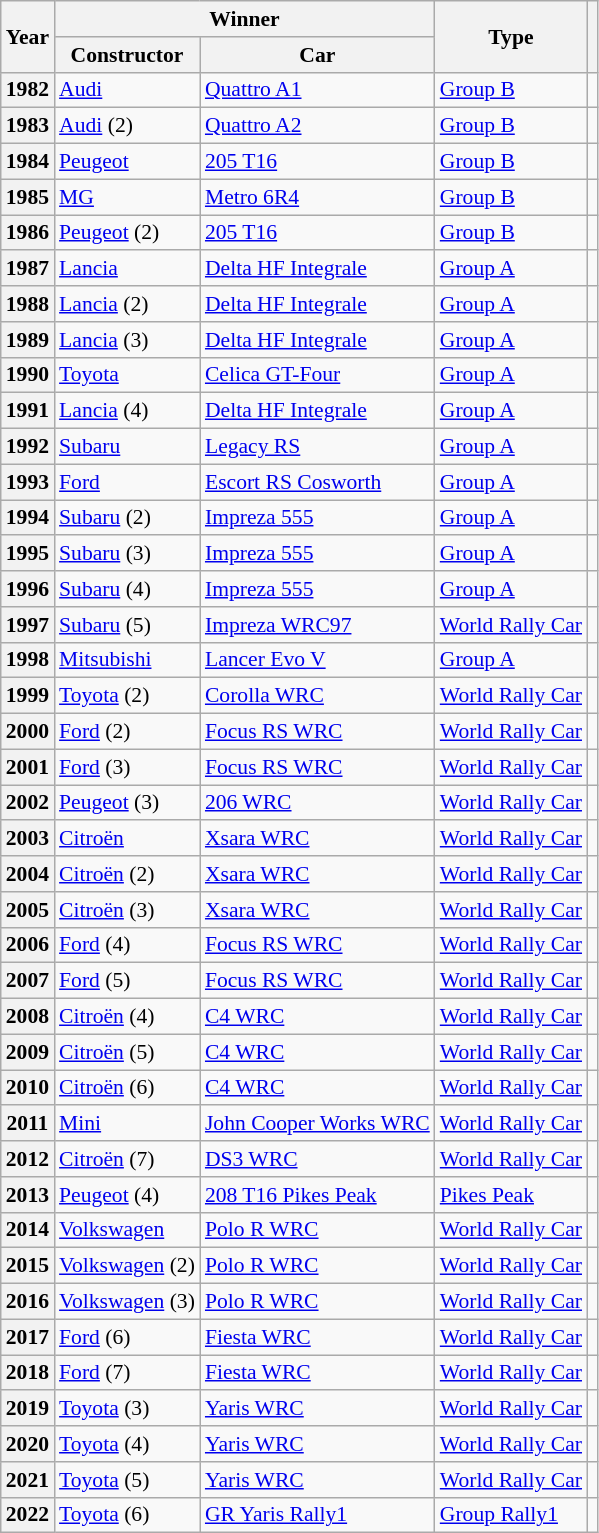<table class="wikitable" style="font-size: 90%;">
<tr>
<th rowspan=2>Year</th>
<th colspan=2>Winner</th>
<th rowspan=2>Type</th>
<th rowspan=2></th>
</tr>
<tr>
<th>Constructor</th>
<th>Car</th>
</tr>
<tr>
<th>1982</th>
<td> <a href='#'>Audi</a></td>
<td><a href='#'>Quattro A1</a></td>
<td><a href='#'>Group B</a></td>
<td></td>
</tr>
<tr>
<th>1983</th>
<td> <a href='#'>Audi</a> (2)</td>
<td><a href='#'>Quattro A2</a></td>
<td><a href='#'>Group B</a></td>
<td></td>
</tr>
<tr>
<th>1984</th>
<td> <a href='#'>Peugeot</a></td>
<td><a href='#'>205 T16</a></td>
<td><a href='#'>Group B</a></td>
<td></td>
</tr>
<tr>
<th>1985</th>
<td> <a href='#'>MG</a></td>
<td><a href='#'>Metro 6R4</a></td>
<td><a href='#'>Group B</a></td>
<td></td>
</tr>
<tr>
<th>1986</th>
<td> <a href='#'>Peugeot</a> (2)</td>
<td><a href='#'>205 T16</a></td>
<td><a href='#'>Group B</a></td>
<td></td>
</tr>
<tr>
<th>1987</th>
<td> <a href='#'>Lancia</a></td>
<td><a href='#'>Delta HF Integrale</a></td>
<td><a href='#'>Group A</a></td>
<td></td>
</tr>
<tr>
<th>1988</th>
<td> <a href='#'>Lancia</a> (2)</td>
<td><a href='#'>Delta HF Integrale</a></td>
<td><a href='#'>Group A</a></td>
<td></td>
</tr>
<tr>
<th>1989</th>
<td> <a href='#'>Lancia</a> (3)</td>
<td><a href='#'>Delta HF Integrale</a></td>
<td><a href='#'>Group A</a></td>
<td></td>
</tr>
<tr>
<th>1990</th>
<td> <a href='#'>Toyota</a></td>
<td><a href='#'>Celica GT-Four</a></td>
<td><a href='#'>Group A</a></td>
<td></td>
</tr>
<tr>
<th>1991</th>
<td> <a href='#'>Lancia</a> (4)</td>
<td><a href='#'>Delta HF Integrale</a></td>
<td><a href='#'>Group A</a></td>
<td></td>
</tr>
<tr>
<th>1992</th>
<td> <a href='#'>Subaru</a></td>
<td><a href='#'>Legacy RS</a></td>
<td><a href='#'>Group A</a></td>
<td></td>
</tr>
<tr>
<th>1993</th>
<td> <a href='#'>Ford</a></td>
<td><a href='#'>Escort RS Cosworth</a></td>
<td><a href='#'>Group A</a></td>
<td></td>
</tr>
<tr>
<th>1994</th>
<td> <a href='#'>Subaru</a> (2)</td>
<td><a href='#'>Impreza 555</a></td>
<td><a href='#'>Group A</a></td>
<td></td>
</tr>
<tr>
<th>1995</th>
<td> <a href='#'>Subaru</a> (3)</td>
<td><a href='#'>Impreza 555</a></td>
<td><a href='#'>Group A</a></td>
<td></td>
</tr>
<tr>
<th>1996</th>
<td> <a href='#'>Subaru</a> (4)</td>
<td><a href='#'>Impreza 555</a></td>
<td><a href='#'>Group A</a></td>
<td></td>
</tr>
<tr>
<th>1997</th>
<td> <a href='#'>Subaru</a> (5)</td>
<td><a href='#'>Impreza WRC97</a></td>
<td><a href='#'>World Rally Car</a></td>
<td></td>
</tr>
<tr>
<th>1998</th>
<td> <a href='#'>Mitsubishi</a></td>
<td><a href='#'>Lancer Evo V</a></td>
<td><a href='#'>Group A</a></td>
<td></td>
</tr>
<tr>
<th>1999</th>
<td> <a href='#'>Toyota</a> (2)</td>
<td><a href='#'>Corolla WRC</a></td>
<td><a href='#'>World Rally Car</a></td>
<td></td>
</tr>
<tr>
<th>2000</th>
<td> <a href='#'>Ford</a> (2)</td>
<td><a href='#'>Focus RS WRC</a></td>
<td><a href='#'>World Rally Car</a></td>
<td></td>
</tr>
<tr>
<th>2001</th>
<td> <a href='#'>Ford</a> (3)</td>
<td><a href='#'>Focus RS WRC</a></td>
<td><a href='#'>World Rally Car</a></td>
<td></td>
</tr>
<tr>
<th>2002</th>
<td> <a href='#'>Peugeot</a> (3)</td>
<td><a href='#'>206 WRC</a></td>
<td><a href='#'>World Rally Car</a></td>
<td></td>
</tr>
<tr>
<th>2003</th>
<td> <a href='#'>Citroën</a></td>
<td><a href='#'>Xsara WRC</a></td>
<td><a href='#'>World Rally Car</a></td>
<td></td>
</tr>
<tr>
<th>2004</th>
<td> <a href='#'>Citroën</a> (2)</td>
<td><a href='#'>Xsara WRC</a></td>
<td><a href='#'>World Rally Car</a></td>
<td></td>
</tr>
<tr>
<th>2005</th>
<td> <a href='#'>Citroën</a> (3)</td>
<td><a href='#'>Xsara WRC</a></td>
<td><a href='#'>World Rally Car</a></td>
<td></td>
</tr>
<tr>
<th>2006</th>
<td> <a href='#'>Ford</a> (4)</td>
<td><a href='#'>Focus RS WRC</a></td>
<td><a href='#'>World Rally Car</a></td>
<td></td>
</tr>
<tr>
<th>2007</th>
<td> <a href='#'>Ford</a> (5)</td>
<td><a href='#'>Focus RS WRC</a></td>
<td><a href='#'>World Rally Car</a></td>
<td></td>
</tr>
<tr>
<th>2008</th>
<td> <a href='#'>Citroën</a> (4)</td>
<td><a href='#'>C4 WRC</a></td>
<td><a href='#'>World Rally Car</a></td>
<td></td>
</tr>
<tr>
<th>2009</th>
<td> <a href='#'>Citroën</a> (5)</td>
<td><a href='#'>C4 WRC</a></td>
<td><a href='#'>World Rally Car</a></td>
<td></td>
</tr>
<tr>
<th>2010</th>
<td> <a href='#'>Citroën</a> (6)</td>
<td><a href='#'>C4 WRC</a></td>
<td><a href='#'>World Rally Car</a></td>
<td></td>
</tr>
<tr>
<th>2011</th>
<td> <a href='#'>Mini</a></td>
<td><a href='#'>John Cooper Works WRC</a></td>
<td><a href='#'>World Rally Car</a></td>
<td></td>
</tr>
<tr>
<th>2012</th>
<td> <a href='#'>Citroën</a> (7)</td>
<td><a href='#'>DS3 WRC</a></td>
<td><a href='#'>World Rally Car</a></td>
<td></td>
</tr>
<tr>
<th>2013</th>
<td> <a href='#'>Peugeot</a> (4)</td>
<td><a href='#'>208 T16 Pikes Peak</a></td>
<td><a href='#'>Pikes Peak</a></td>
<td></td>
</tr>
<tr>
<th>2014</th>
<td> <a href='#'>Volkswagen</a></td>
<td><a href='#'>Polo R WRC</a></td>
<td><a href='#'>World Rally Car</a></td>
<td></td>
</tr>
<tr>
<th>2015</th>
<td> <a href='#'>Volkswagen</a> (2)</td>
<td><a href='#'>Polo R WRC</a></td>
<td><a href='#'>World Rally Car</a></td>
<td></td>
</tr>
<tr>
<th>2016</th>
<td> <a href='#'>Volkswagen</a> (3)</td>
<td><a href='#'>Polo R WRC</a></td>
<td><a href='#'>World Rally Car</a></td>
<td></td>
</tr>
<tr>
<th>2017</th>
<td> <a href='#'>Ford</a> (6)</td>
<td><a href='#'>Fiesta WRC</a></td>
<td><a href='#'>World Rally Car</a></td>
<td></td>
</tr>
<tr>
<th>2018</th>
<td> <a href='#'>Ford</a> (7)</td>
<td><a href='#'>Fiesta WRC</a></td>
<td><a href='#'>World Rally Car</a></td>
<td></td>
</tr>
<tr>
<th>2019</th>
<td> <a href='#'>Toyota</a> (3)</td>
<td><a href='#'>Yaris WRC</a></td>
<td><a href='#'>World Rally Car</a></td>
<td></td>
</tr>
<tr>
<th>2020</th>
<td> <a href='#'>Toyota</a> (4)</td>
<td><a href='#'>Yaris WRC</a></td>
<td><a href='#'>World Rally Car</a></td>
<td></td>
</tr>
<tr>
<th>2021</th>
<td> <a href='#'>Toyota</a> (5)</td>
<td><a href='#'>Yaris WRC</a></td>
<td><a href='#'>World Rally Car</a></td>
<td></td>
</tr>
<tr>
<th>2022</th>
<td> <a href='#'>Toyota</a> (6)</td>
<td><a href='#'>GR Yaris Rally1</a></td>
<td><a href='#'>Group Rally1</a></td>
<td></td>
</tr>
</table>
